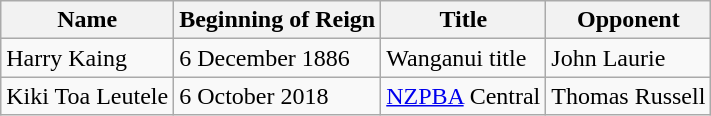<table class="wikitable">
<tr>
<th>Name</th>
<th>Beginning of Reign</th>
<th>Title</th>
<th>Opponent</th>
</tr>
<tr>
<td>Harry Kaing</td>
<td>6 December 1886</td>
<td>Wanganui title</td>
<td>John Laurie</td>
</tr>
<tr>
<td>Kiki Toa Leutele</td>
<td>6 October 2018</td>
<td><a href='#'>NZPBA</a> Central</td>
<td>Thomas Russell</td>
</tr>
</table>
